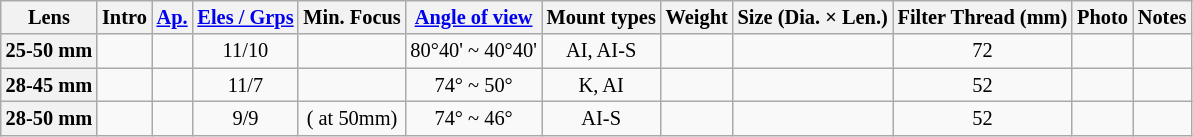<table class="wikitable sortable" style="font-size:85%;text-align:center;">
<tr>
<th data-sort-type="text">Lens</th>
<th data-sort-type="isoDate">Intro</th>
<th data-sort-type="text"><a href='#'>Ap.</a></th>
<th data-sort-type="number"><a href='#'>Eles / Grps</a></th>
<th data-sort-type="number">Min. Focus</th>
<th data-sort-type="number"><a href='#'>Angle of view</a></th>
<th data-sort-type="text">Mount types</th>
<th data-sort-type="number">Weight</th>
<th data-sort-type="number">Size (Dia. × Len.)</th>
<th data-sort-type="number">Filter Thread (mm)</th>
<th class="unsortable">Photo</th>
<th class="unsortable">Notes</th>
</tr>
<tr>
<th>25-50 mm </th>
<td></td>
<td></td>
<td>11/10</td>
<td></td>
<td>80°40' ~ 40°40'</td>
<td>AI, AI-S</td>
<td></td>
<td></td>
<td>72</td>
<td></td>
<td style="text-align:left;"></td>
</tr>
<tr>
<th>28-45 mm </th>
<td></td>
<td></td>
<td>11/7</td>
<td></td>
<td>74° ~ 50°</td>
<td>K, AI</td>
<td></td>
<td></td>
<td>52</td>
<td></td>
<td style="text-align:left;"></td>
</tr>
<tr>
<th>28-50 mm </th>
<td></td>
<td></td>
<td>9/9</td>
<td> ( at 50mm)</td>
<td>74° ~ 46°</td>
<td>AI-S</td>
<td></td>
<td></td>
<td>52</td>
<td></td>
<td style="text-align:left;"></td>
</tr>
</table>
